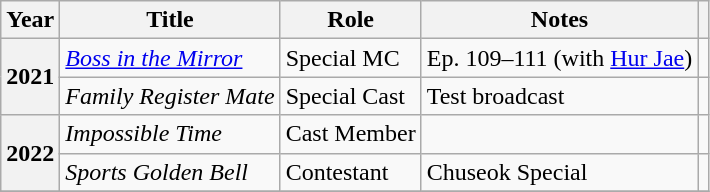<table class="wikitable  plainrowheaders">
<tr>
<th scope="col">Year</th>
<th scope="col">Title</th>
<th scope="col">Role</th>
<th scope="col">Notes</th>
<th scope="col" class="unsortable"></th>
</tr>
<tr>
<th scope="row" rowspan=2>2021</th>
<td><em><a href='#'>Boss in the Mirror</a></em></td>
<td>Special MC</td>
<td>Ep. 109–111 (with <a href='#'>Hur Jae</a>)</td>
<td style="text-align:center"></td>
</tr>
<tr>
<td><em>Family Register Mate</em></td>
<td>Special Cast</td>
<td>Test broadcast</td>
<td style="text-align:center"></td>
</tr>
<tr>
<th scope="row" rowspan=2>2022</th>
<td><em>Impossible Time</em></td>
<td>Cast Member</td>
<td></td>
<td style="text-align:center"></td>
</tr>
<tr>
<td><em>Sports Golden Bell</em></td>
<td>Contestant</td>
<td>Chuseok Special</td>
<td style="text-align:center"></td>
</tr>
<tr>
</tr>
</table>
